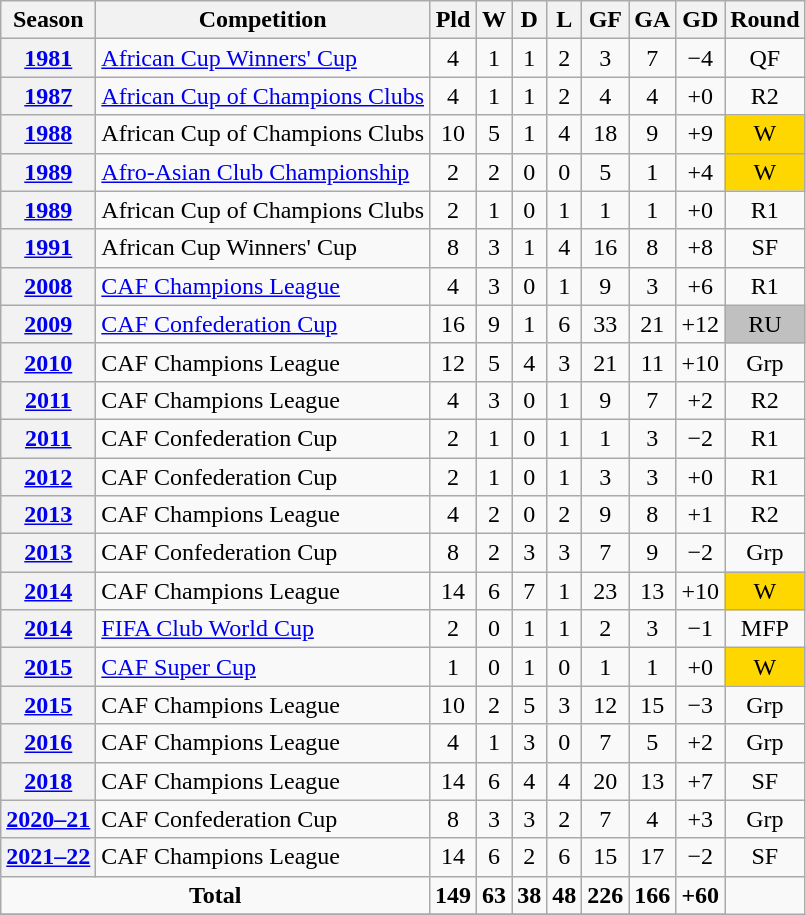<table class="wikitable plainrowheaders sortable" style="text-align:center;">
<tr>
<th scope="col">Season</th>
<th scope="col">Competition</th>
<th scope="col">Pld</th>
<th scope="col">W</th>
<th scope="col">D</th>
<th scope="col">L</th>
<th scope="col">GF</th>
<th scope="col">GA</th>
<th scope="col">GD</th>
<th scope="col">Round</th>
</tr>
<tr>
<th scope="row" style="text-align:center"><a href='#'>1981</a></th>
<td align=left><a href='#'>African Cup Winners' Cup</a></td>
<td>4</td>
<td>1</td>
<td>1</td>
<td>2</td>
<td>3</td>
<td>7</td>
<td>−4</td>
<td>QF</td>
</tr>
<tr>
<th scope="row" style="text-align:center"><a href='#'>1987</a></th>
<td align=left><a href='#'>African Cup of Champions Clubs</a></td>
<td>4</td>
<td>1</td>
<td>1</td>
<td>2</td>
<td>4</td>
<td>4</td>
<td>+0</td>
<td>R2</td>
</tr>
<tr>
<th scope="row" style="text-align:center"><a href='#'>1988</a></th>
<td align=left>African Cup of Champions Clubs</td>
<td>10</td>
<td>5</td>
<td>1</td>
<td>4</td>
<td>18</td>
<td>9</td>
<td>+9</td>
<td style=background:gold>W</td>
</tr>
<tr>
<th scope="row" style="text-align:center"><a href='#'>1989</a></th>
<td align=left><a href='#'>Afro-Asian Club Championship</a></td>
<td>2</td>
<td>2</td>
<td>0</td>
<td>0</td>
<td>5</td>
<td>1</td>
<td>+4</td>
<td style=background:gold>W</td>
</tr>
<tr>
<th scope="row" style="text-align:center"><a href='#'>1989</a></th>
<td align=left>African Cup of Champions Clubs</td>
<td>2</td>
<td>1</td>
<td>0</td>
<td>1</td>
<td>1</td>
<td>1</td>
<td>+0</td>
<td>R1</td>
</tr>
<tr>
<th scope="row" style="text-align:center"><a href='#'>1991</a></th>
<td align=left>African Cup Winners' Cup</td>
<td>8</td>
<td>3</td>
<td>1</td>
<td>4</td>
<td>16</td>
<td>8</td>
<td>+8</td>
<td>SF</td>
</tr>
<tr>
<th scope="row" style="text-align:center"><a href='#'>2008</a></th>
<td align=left><a href='#'>CAF Champions League</a></td>
<td>4</td>
<td>3</td>
<td>0</td>
<td>1</td>
<td>9</td>
<td>3</td>
<td>+6</td>
<td>R1</td>
</tr>
<tr>
<th scope="row" style="text-align:center"><a href='#'>2009</a></th>
<td align=left><a href='#'>CAF Confederation Cup</a></td>
<td>16</td>
<td>9</td>
<td>1</td>
<td>6</td>
<td>33</td>
<td>21</td>
<td>+12</td>
<td style="background:silver;">RU</td>
</tr>
<tr>
<th scope="row" style="text-align:center"><a href='#'>2010</a></th>
<td align=left>CAF Champions League</td>
<td>12</td>
<td>5</td>
<td>4</td>
<td>3</td>
<td>21</td>
<td>11</td>
<td>+10</td>
<td>Grp</td>
</tr>
<tr>
<th scope="row" style="text-align:center"><a href='#'>2011</a></th>
<td align=left>CAF Champions League</td>
<td>4</td>
<td>3</td>
<td>0</td>
<td>1</td>
<td>9</td>
<td>7</td>
<td>+2</td>
<td>R2</td>
</tr>
<tr>
<th scope="row" style="text-align:center"><a href='#'>2011</a></th>
<td align=left>CAF Confederation Cup</td>
<td>2</td>
<td>1</td>
<td>0</td>
<td>1</td>
<td>1</td>
<td>3</td>
<td>−2</td>
<td>R1</td>
</tr>
<tr>
<th scope="row" style="text-align:center"><a href='#'>2012</a></th>
<td align=left>CAF Confederation Cup</td>
<td>2</td>
<td>1</td>
<td>0</td>
<td>1</td>
<td>3</td>
<td>3</td>
<td>+0</td>
<td>R1</td>
</tr>
<tr>
<th scope="row" style="text-align:center"><a href='#'>2013</a></th>
<td align=left>CAF Champions League</td>
<td>4</td>
<td>2</td>
<td>0</td>
<td>2</td>
<td>9</td>
<td>8</td>
<td>+1</td>
<td>R2</td>
</tr>
<tr>
<th scope="row" style="text-align:center"><a href='#'>2013</a></th>
<td align=left>CAF Confederation Cup</td>
<td>8</td>
<td>2</td>
<td>3</td>
<td>3</td>
<td>7</td>
<td>9</td>
<td>−2</td>
<td>Grp</td>
</tr>
<tr>
<th scope="row" style="text-align:center"><a href='#'>2014</a></th>
<td align=left>CAF Champions League</td>
<td>14</td>
<td>6</td>
<td>7</td>
<td>1</td>
<td>23</td>
<td>13</td>
<td>+10</td>
<td style=background:gold>W</td>
</tr>
<tr>
<th scope="row" style="text-align:center"><a href='#'>2014</a></th>
<td align=left><a href='#'>FIFA Club World Cup</a></td>
<td>2</td>
<td>0</td>
<td>1</td>
<td>1</td>
<td>2</td>
<td>3</td>
<td>−1</td>
<td>MFP</td>
</tr>
<tr>
<th scope="row" style="text-align:center"><a href='#'>2015</a></th>
<td align=left><a href='#'>CAF Super Cup</a></td>
<td>1</td>
<td>0</td>
<td>1</td>
<td>0</td>
<td>1</td>
<td>1</td>
<td>+0</td>
<td style=background:gold>W</td>
</tr>
<tr>
<th scope="row" style="text-align:center"><a href='#'>2015</a></th>
<td align=left>CAF Champions League</td>
<td>10</td>
<td>2</td>
<td>5</td>
<td>3</td>
<td>12</td>
<td>15</td>
<td>−3</td>
<td>Grp</td>
</tr>
<tr>
<th scope="row" style="text-align:center"><a href='#'>2016</a></th>
<td align=left>CAF Champions League</td>
<td>4</td>
<td>1</td>
<td>3</td>
<td>0</td>
<td>7</td>
<td>5</td>
<td>+2</td>
<td>Grp</td>
</tr>
<tr>
<th scope="row" style="text-align:center"><a href='#'>2018</a></th>
<td align=left>CAF Champions League</td>
<td>14</td>
<td>6</td>
<td>4</td>
<td>4</td>
<td>20</td>
<td>13</td>
<td>+7</td>
<td>SF</td>
</tr>
<tr>
<th scope="row" style="text-align:center"><a href='#'>2020–21</a></th>
<td align=left>CAF Confederation Cup</td>
<td>8</td>
<td>3</td>
<td>3</td>
<td>2</td>
<td>7</td>
<td>4</td>
<td>+3</td>
<td>Grp</td>
</tr>
<tr>
<th scope="row" style="text-align:center"><a href='#'>2021–22</a></th>
<td align=left>CAF Champions League</td>
<td>14</td>
<td>6</td>
<td>2</td>
<td>6</td>
<td>15</td>
<td>17</td>
<td>−2</td>
<td>SF</td>
</tr>
<tr>
<td colspan=2 align-"center"><strong>Total</strong></td>
<td><strong>149</strong></td>
<td><strong>63</strong></td>
<td><strong>38</strong></td>
<td><strong>48</strong></td>
<td><strong>226</strong></td>
<td><strong>166</strong></td>
<td><strong>+60</strong></td>
</tr>
<tr>
</tr>
</table>
